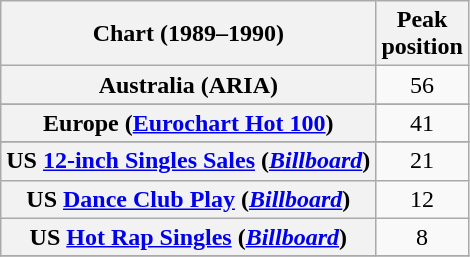<table class="wikitable sortable plainrowheaders" style="text-align:center">
<tr>
<th>Chart (1989–1990)</th>
<th>Peak<br>position</th>
</tr>
<tr>
<th scope="row">Australia (ARIA)</th>
<td>56</td>
</tr>
<tr>
</tr>
<tr>
</tr>
<tr>
<th scope="row">Europe (<a href='#'>Eurochart Hot 100</a>)</th>
<td>41</td>
</tr>
<tr>
</tr>
<tr>
</tr>
<tr>
</tr>
<tr>
</tr>
<tr>
</tr>
<tr>
<th scope="row">US <a href='#'>12-inch Singles Sales</a> (<em><a href='#'>Billboard</a></em>)</th>
<td>21</td>
</tr>
<tr>
<th scope="row">US <a href='#'>Dance Club Play</a> (<em><a href='#'>Billboard</a></em>)</th>
<td>12</td>
</tr>
<tr>
<th scope="row">US <a href='#'>Hot Rap Singles</a> (<em><a href='#'>Billboard</a></em>)</th>
<td>8</td>
</tr>
<tr>
</tr>
</table>
